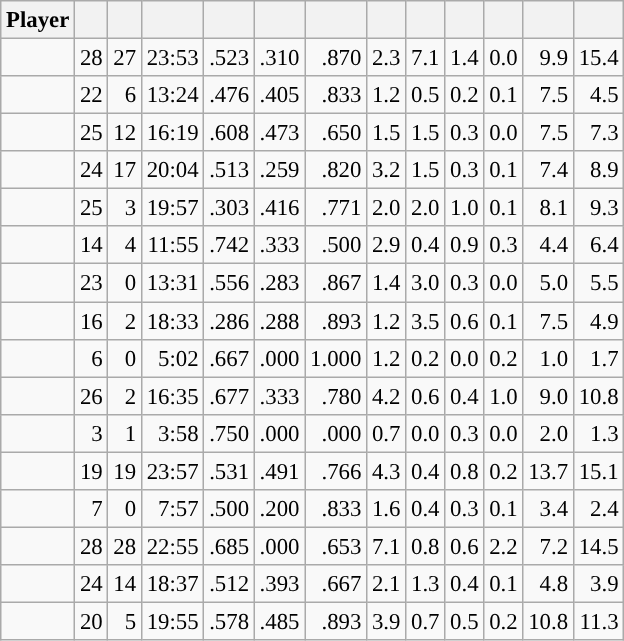<table class="wikitable sortable" style="font-size:95%; text-align:right;">
<tr>
<th>Player</th>
<th></th>
<th></th>
<th></th>
<th></th>
<th></th>
<th></th>
<th></th>
<th></th>
<th></th>
<th></th>
<th></th>
<th></th>
</tr>
<tr>
<td></td>
<td>28</td>
<td>27</td>
<td>23:53</td>
<td>.523</td>
<td>.310</td>
<td>.870</td>
<td>2.3</td>
<td>7.1</td>
<td>1.4</td>
<td>0.0</td>
<td>9.9</td>
<td>15.4</td>
</tr>
<tr>
<td></td>
<td>22</td>
<td>6</td>
<td>13:24</td>
<td>.476</td>
<td>.405</td>
<td>.833</td>
<td>1.2</td>
<td>0.5</td>
<td>0.2</td>
<td>0.1</td>
<td>7.5</td>
<td>4.5</td>
</tr>
<tr>
<td></td>
<td>25</td>
<td>12</td>
<td>16:19</td>
<td>.608</td>
<td>.473</td>
<td>.650</td>
<td>1.5</td>
<td>1.5</td>
<td>0.3</td>
<td>0.0</td>
<td>7.5</td>
<td>7.3</td>
</tr>
<tr>
<td></td>
<td>24</td>
<td>17</td>
<td>20:04</td>
<td>.513</td>
<td>.259</td>
<td>.820</td>
<td>3.2</td>
<td>1.5</td>
<td>0.3</td>
<td>0.1</td>
<td>7.4</td>
<td>8.9</td>
</tr>
<tr>
<td></td>
<td>25</td>
<td>3</td>
<td>19:57</td>
<td>.303</td>
<td>.416</td>
<td>.771</td>
<td>2.0</td>
<td>2.0</td>
<td>1.0</td>
<td>0.1</td>
<td>8.1</td>
<td>9.3</td>
</tr>
<tr>
<td></td>
<td>14</td>
<td>4</td>
<td>11:55</td>
<td>.742</td>
<td>.333</td>
<td>.500</td>
<td>2.9</td>
<td>0.4</td>
<td>0.9</td>
<td>0.3</td>
<td>4.4</td>
<td>6.4</td>
</tr>
<tr>
<td></td>
<td>23</td>
<td>0</td>
<td>13:31</td>
<td>.556</td>
<td>.283</td>
<td>.867</td>
<td>1.4</td>
<td>3.0</td>
<td>0.3</td>
<td>0.0</td>
<td>5.0</td>
<td>5.5</td>
</tr>
<tr>
<td></td>
<td>16</td>
<td>2</td>
<td>18:33</td>
<td>.286</td>
<td>.288</td>
<td>.893</td>
<td>1.2</td>
<td>3.5</td>
<td>0.6</td>
<td>0.1</td>
<td>7.5</td>
<td>4.9</td>
</tr>
<tr>
<td></td>
<td>6</td>
<td>0</td>
<td>5:02</td>
<td>.667</td>
<td>.000</td>
<td>1.000</td>
<td>1.2</td>
<td>0.2</td>
<td>0.0</td>
<td>0.2</td>
<td>1.0</td>
<td>1.7</td>
</tr>
<tr>
<td></td>
<td>26</td>
<td>2</td>
<td>16:35</td>
<td>.677</td>
<td>.333</td>
<td>.780</td>
<td>4.2</td>
<td>0.6</td>
<td>0.4</td>
<td>1.0</td>
<td>9.0</td>
<td>10.8</td>
</tr>
<tr>
<td></td>
<td>3</td>
<td>1</td>
<td>3:58</td>
<td>.750</td>
<td>.000</td>
<td>.000</td>
<td>0.7</td>
<td>0.0</td>
<td>0.3</td>
<td>0.0</td>
<td>2.0</td>
<td>1.3</td>
</tr>
<tr>
<td></td>
<td>19</td>
<td>19</td>
<td>23:57</td>
<td>.531</td>
<td>.491</td>
<td>.766</td>
<td>4.3</td>
<td>0.4</td>
<td>0.8</td>
<td>0.2</td>
<td>13.7</td>
<td>15.1</td>
</tr>
<tr>
<td></td>
<td>7</td>
<td>0</td>
<td>7:57</td>
<td>.500</td>
<td>.200</td>
<td>.833</td>
<td>1.6</td>
<td>0.4</td>
<td>0.3</td>
<td>0.1</td>
<td>3.4</td>
<td>2.4</td>
</tr>
<tr>
<td></td>
<td>28</td>
<td>28</td>
<td>22:55</td>
<td>.685</td>
<td>.000</td>
<td>.653</td>
<td>7.1</td>
<td>0.8</td>
<td>0.6</td>
<td>2.2</td>
<td>7.2</td>
<td>14.5</td>
</tr>
<tr>
<td></td>
<td>24</td>
<td>14</td>
<td>18:37</td>
<td>.512</td>
<td>.393</td>
<td>.667</td>
<td>2.1</td>
<td>1.3</td>
<td>0.4</td>
<td>0.1</td>
<td>4.8</td>
<td>3.9</td>
</tr>
<tr>
<td></td>
<td>20</td>
<td>5</td>
<td>19:55</td>
<td>.578</td>
<td>.485</td>
<td>.893</td>
<td>3.9</td>
<td>0.7</td>
<td>0.5</td>
<td>0.2</td>
<td>10.8</td>
<td>11.3</td>
</tr>
</table>
